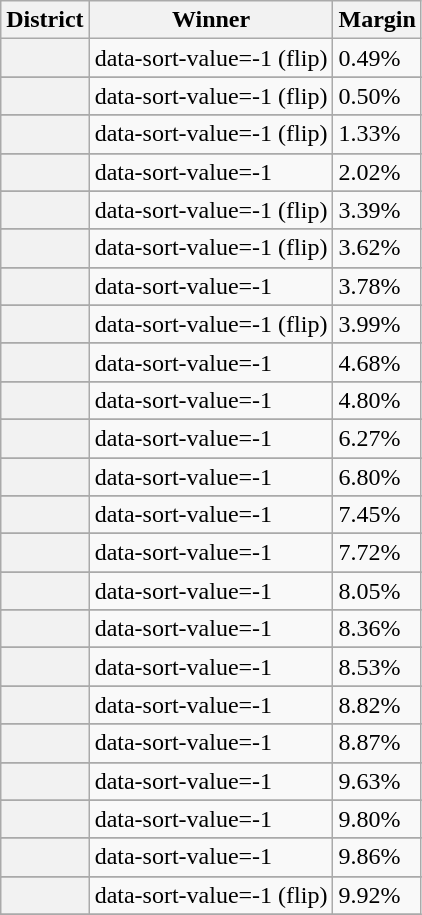<table class="wikitable sortable mw-collapsible mw-collapsed">
<tr>
<th>District</th>
<th>Winner</th>
<th>Margin</th>
</tr>
<tr>
<th></th>
<td>data-sort-value=-1  (flip)</td>
<td>0.49%</td>
</tr>
<tr>
</tr>
<tr>
<th></th>
<td>data-sort-value=-1  (flip)</td>
<td>0.50%</td>
</tr>
<tr>
</tr>
<tr>
<th></th>
<td>data-sort-value=-1  (flip)</td>
<td>1.33%</td>
</tr>
<tr>
</tr>
<tr>
<th></th>
<td>data-sort-value=-1 </td>
<td>2.02%</td>
</tr>
<tr>
</tr>
<tr>
<th></th>
<td>data-sort-value=-1  (flip)</td>
<td>3.39%</td>
</tr>
<tr>
</tr>
<tr>
<th></th>
<td>data-sort-value=-1  (flip)</td>
<td>3.62%</td>
</tr>
<tr>
</tr>
<tr>
<th></th>
<td>data-sort-value=-1 </td>
<td>3.78%</td>
</tr>
<tr>
</tr>
<tr>
<th></th>
<td>data-sort-value=-1  (flip)</td>
<td>3.99%</td>
</tr>
<tr>
</tr>
<tr>
<th></th>
<td>data-sort-value=-1 </td>
<td>4.68%</td>
</tr>
<tr>
</tr>
<tr>
<th></th>
<td>data-sort-value=-1 </td>
<td>4.80%</td>
</tr>
<tr>
</tr>
<tr>
<th></th>
<td>data-sort-value=-1 </td>
<td>6.27%</td>
</tr>
<tr>
</tr>
<tr>
<th></th>
<td>data-sort-value=-1 </td>
<td>6.80%</td>
</tr>
<tr>
</tr>
<tr>
<th></th>
<td>data-sort-value=-1 </td>
<td>7.45%</td>
</tr>
<tr>
</tr>
<tr>
<th></th>
<td>data-sort-value=-1 </td>
<td>7.72%</td>
</tr>
<tr>
</tr>
<tr>
<th></th>
<td>data-sort-value=-1 </td>
<td>8.05%</td>
</tr>
<tr>
</tr>
<tr>
<th></th>
<td>data-sort-value=-1 </td>
<td>8.36%</td>
</tr>
<tr>
</tr>
<tr>
<th></th>
<td>data-sort-value=-1 </td>
<td>8.53%</td>
</tr>
<tr>
</tr>
<tr>
<th></th>
<td>data-sort-value=-1 </td>
<td>8.82%</td>
</tr>
<tr>
</tr>
<tr>
<th></th>
<td>data-sort-value=-1 </td>
<td>8.87%</td>
</tr>
<tr>
</tr>
<tr>
<th></th>
<td>data-sort-value=-1 </td>
<td>9.63%</td>
</tr>
<tr>
</tr>
<tr>
<th></th>
<td>data-sort-value=-1 </td>
<td>9.80%</td>
</tr>
<tr>
</tr>
<tr>
<th></th>
<td>data-sort-value=-1 </td>
<td>9.86%</td>
</tr>
<tr>
</tr>
<tr>
<th></th>
<td>data-sort-value=-1  (flip)</td>
<td>9.92%</td>
</tr>
<tr>
</tr>
</table>
